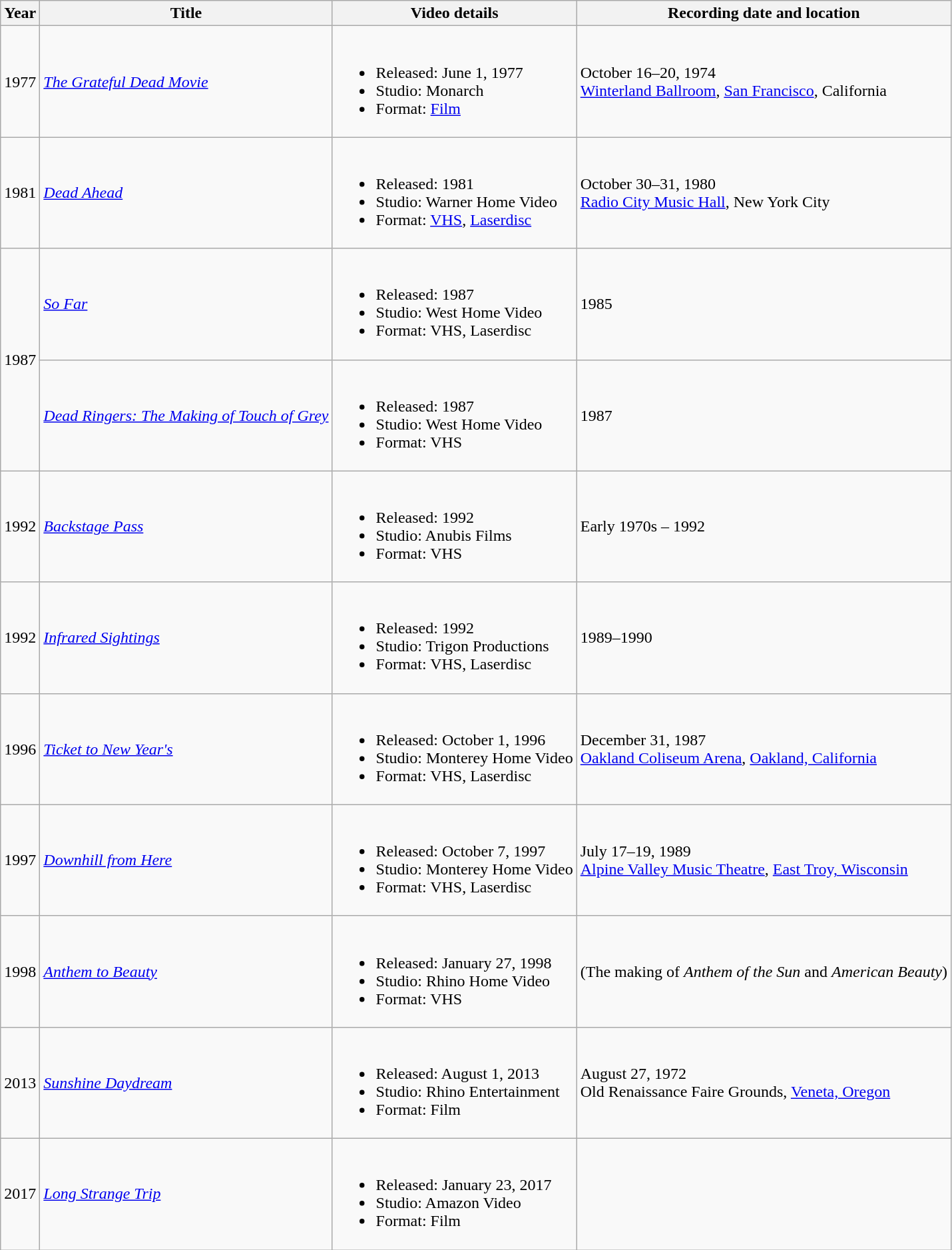<table class="wikitable">
<tr>
<th scope="col">Year</th>
<th scope="col">Title</th>
<th scope="col">Video details</th>
<th scope="col">Recording date and location</th>
</tr>
<tr>
<td>1977</td>
<td><em><a href='#'>The Grateful Dead Movie</a></em></td>
<td><br><ul><li>Released: June 1, 1977</li><li>Studio: Monarch</li><li>Format: <a href='#'>Film</a></li></ul></td>
<td>October 16–20, 1974 <br> <a href='#'>Winterland Ballroom</a>, <a href='#'>San Francisco</a>, California</td>
</tr>
<tr>
<td>1981</td>
<td><em><a href='#'>Dead Ahead</a></em></td>
<td><br><ul><li>Released: 1981</li><li>Studio: Warner Home Video</li><li>Format: <a href='#'>VHS</a>, <a href='#'>Laserdisc</a></li></ul></td>
<td>October 30–31, 1980 <br> <a href='#'>Radio City Music Hall</a>, New York City</td>
</tr>
<tr>
<td rowspan="2">1987</td>
<td><em><a href='#'>So Far</a></em></td>
<td><br><ul><li>Released: 1987</li><li>Studio: West Home Video</li><li>Format: VHS, Laserdisc</li></ul></td>
<td>1985</td>
</tr>
<tr>
<td><em><a href='#'>Dead Ringers: The Making of Touch of Grey</a></em></td>
<td><br><ul><li>Released: 1987</li><li>Studio: West Home Video</li><li>Format: VHS</li></ul></td>
<td>1987</td>
</tr>
<tr>
<td>1992</td>
<td><em><a href='#'>Backstage Pass</a></em></td>
<td><br><ul><li>Released: 1992</li><li>Studio: Anubis Films</li><li>Format: VHS</li></ul></td>
<td>Early 1970s – 1992</td>
</tr>
<tr>
<td>1992</td>
<td><em><a href='#'>Infrared Sightings</a></em></td>
<td><br><ul><li>Released: 1992</li><li>Studio: Trigon Productions</li><li>Format: VHS, Laserdisc</li></ul></td>
<td>1989–1990</td>
</tr>
<tr>
<td>1996</td>
<td><em><a href='#'>Ticket to New Year's</a></em></td>
<td><br><ul><li>Released: October 1, 1996</li><li>Studio: Monterey Home Video</li><li>Format: VHS, Laserdisc</li></ul></td>
<td>December 31, 1987 <br> <a href='#'>Oakland Coliseum Arena</a>, <a href='#'>Oakland, California</a></td>
</tr>
<tr>
<td>1997</td>
<td><em><a href='#'>Downhill from Here</a></em></td>
<td><br><ul><li>Released: October 7, 1997</li><li>Studio: Monterey Home Video</li><li>Format: VHS, Laserdisc</li></ul></td>
<td>July 17–19, 1989 <br> <a href='#'>Alpine Valley Music Theatre</a>, <a href='#'>East Troy, Wisconsin</a></td>
</tr>
<tr>
<td>1998</td>
<td><em><a href='#'>Anthem to Beauty</a></em></td>
<td><br><ul><li>Released: January 27, 1998</li><li>Studio: Rhino Home Video</li><li>Format: VHS</li></ul></td>
<td>(The making of <em>Anthem of the Sun</em> and <em>American Beauty</em>)</td>
</tr>
<tr>
<td>2013</td>
<td><em><a href='#'>Sunshine Daydream</a></em></td>
<td><br><ul><li>Released: August 1, 2013</li><li>Studio: Rhino Entertainment</li><li>Format: Film</li></ul></td>
<td>August 27, 1972<br>Old Renaissance Faire Grounds, <a href='#'>Veneta, Oregon</a></td>
</tr>
<tr>
<td>2017</td>
<td><em><a href='#'>Long Strange Trip</a></em></td>
<td><br><ul><li>Released: January 23, 2017</li><li>Studio: Amazon Video</li><li>Format: Film</li></ul></td>
<td></td>
</tr>
</table>
